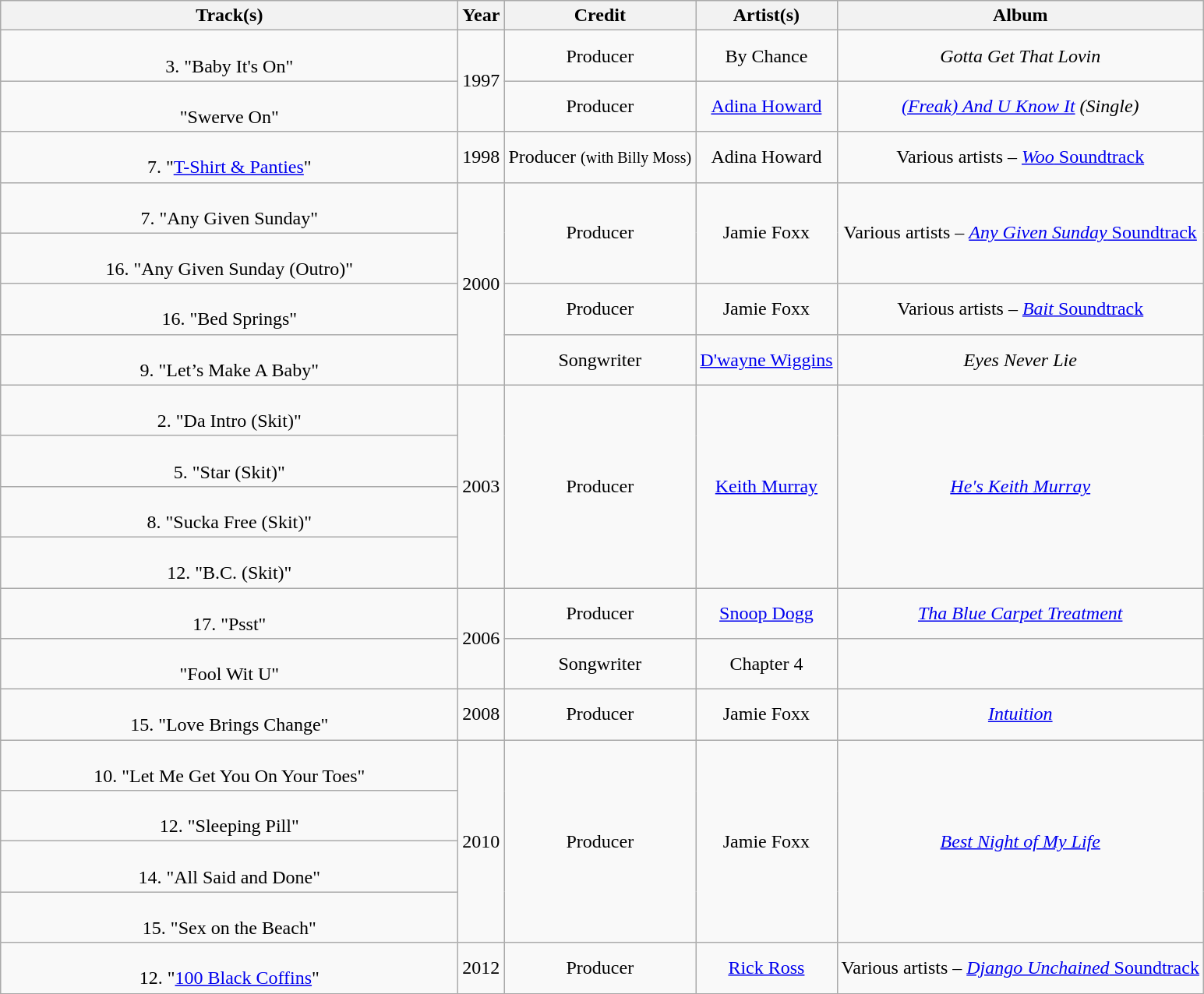<table class="wikitable plainrowheaders" style="text-align:center;">
<tr>
<th scope="col" style="width:24em;">Track(s)</th>
<th scope="col" style="width:1em;">Year</th>
<th scope="col">Credit</th>
<th scope="col">Artist(s)</th>
<th scope="col">Album</th>
</tr>
<tr>
<td><br>3. "Baby It's On"</td>
<td rowspan="2">1997</td>
<td>Producer</td>
<td>By Chance</td>
<td><em>Gotta Get That Lovin</em></td>
</tr>
<tr>
<td><br>"Swerve On"</td>
<td>Producer</td>
<td><a href='#'>Adina Howard</a></td>
<td><em><a href='#'>(Freak) And U Know It</a> (Single)</em></td>
</tr>
<tr>
<td><br>7. "<a href='#'>T-Shirt & Panties</a>"</td>
<td>1998</td>
<td>Producer <small>(with Billy Moss)</small></td>
<td>Adina Howard</td>
<td>Various artists – <a href='#'><em>Woo</em> Soundtrack</a></td>
</tr>
<tr>
<td><br>7. "Any Given Sunday"<br></td>
<td rowspan="4">2000</td>
<td rowspan="2">Producer</td>
<td rowspan="2">Jamie Foxx</td>
<td rowspan="2">Various artists – <a href='#'><em>Any Given Sunday</em> Soundtrack</a></td>
</tr>
<tr>
<td><br>16. "Any Given Sunday (Outro)"</td>
</tr>
<tr>
<td><br>16. "Bed Springs"</td>
<td>Producer</td>
<td>Jamie Foxx</td>
<td>Various artists – <a href='#'><em>Bait</em> Soundtrack</a></td>
</tr>
<tr>
<td><br>9. "Let’s Make A Baby"</td>
<td>Songwriter</td>
<td><a href='#'>D'wayne Wiggins</a></td>
<td><em>Eyes Never Lie</em></td>
</tr>
<tr>
<td><br>2. "Da Intro (Skit)"</td>
<td rowspan="4">2003</td>
<td rowspan="4">Producer</td>
<td rowspan="4"><a href='#'>Keith Murray</a></td>
<td rowspan="4"><em><a href='#'>He's Keith Murray</a></em></td>
</tr>
<tr>
<td><br>5. "Star (Skit)"</td>
</tr>
<tr>
<td><br>8. "Sucka Free (Skit)"</td>
</tr>
<tr>
<td><br>12. "B.C. (Skit)"</td>
</tr>
<tr>
<td><br>17. "Psst"<br></td>
<td rowspan="2">2006</td>
<td>Producer</td>
<td><a href='#'>Snoop Dogg</a></td>
<td><em><a href='#'>Tha Blue Carpet Treatment</a></em></td>
</tr>
<tr>
<td><br>"Fool Wit U"</td>
<td>Songwriter</td>
<td>Chapter 4</td>
<td></td>
</tr>
<tr>
<td><br>15. "Love Brings Change"</td>
<td>2008</td>
<td>Producer</td>
<td>Jamie Foxx</td>
<td><em><a href='#'>Intuition</a></em></td>
</tr>
<tr>
<td><br>10. "Let Me Get You On Your Toes"</td>
<td rowspan="4">2010</td>
<td rowspan="4">Producer</td>
<td rowspan="4">Jamie Foxx</td>
<td rowspan="4"><em><a href='#'>Best Night of My Life</a></em></td>
</tr>
<tr>
<td><br>12. "Sleeping Pill"</td>
</tr>
<tr>
<td><br>14. "All Said and Done"</td>
</tr>
<tr>
<td><br>15. "Sex on the Beach"</td>
</tr>
<tr>
<td><br>12. "<a href='#'>100 Black Coffins</a>"</td>
<td>2012</td>
<td>Producer</td>
<td><a href='#'>Rick Ross</a></td>
<td>Various artists – <a href='#'><em>Django Unchained</em> Soundtrack</a></td>
</tr>
<tr>
</tr>
</table>
